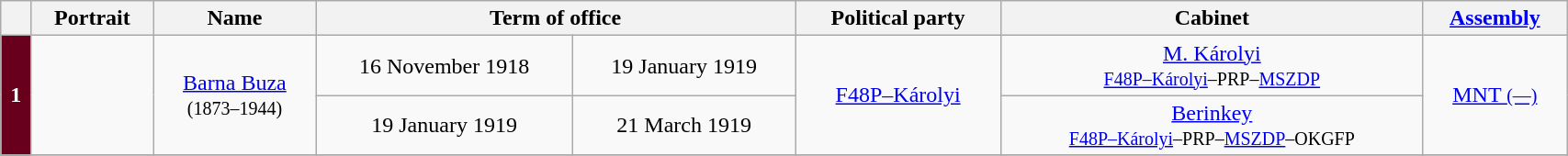<table class="wikitable" style="width:90%; text-align:center;">
<tr>
<th></th>
<th>Portrait</th>
<th>Name<br></th>
<th colspan=2>Term of office</th>
<th>Political party</th>
<th>Cabinet</th>
<th><a href='#'>Assembly</a><br></th>
</tr>
<tr>
<th rowspan="2" style="background-color:#68001D; color:white">1</th>
<td rowspan="2"></td>
<td rowspan="2"><a href='#'>Barna Buza</a><br><small>(1873–1944)</small></td>
<td>16 November 1918</td>
<td>19 January 1919</td>
<td rowspan="2"><a href='#'>F48P–Károlyi</a></td>
<td><a href='#'>M. Károlyi</a><br><small><a href='#'>F48P–Károlyi</a>–PRP–<a href='#'>MSZDP</a></small></td>
<td rowspan="2"><a href='#'>MNT <small>(—)</small></a></td>
</tr>
<tr>
<td>19 January 1919</td>
<td>21 March 1919</td>
<td><a href='#'>Berinkey</a><br><small><a href='#'>F48P–Károlyi</a>–PRP–<a href='#'>MSZDP</a>–OKGFP</small></td>
</tr>
<tr>
</tr>
</table>
